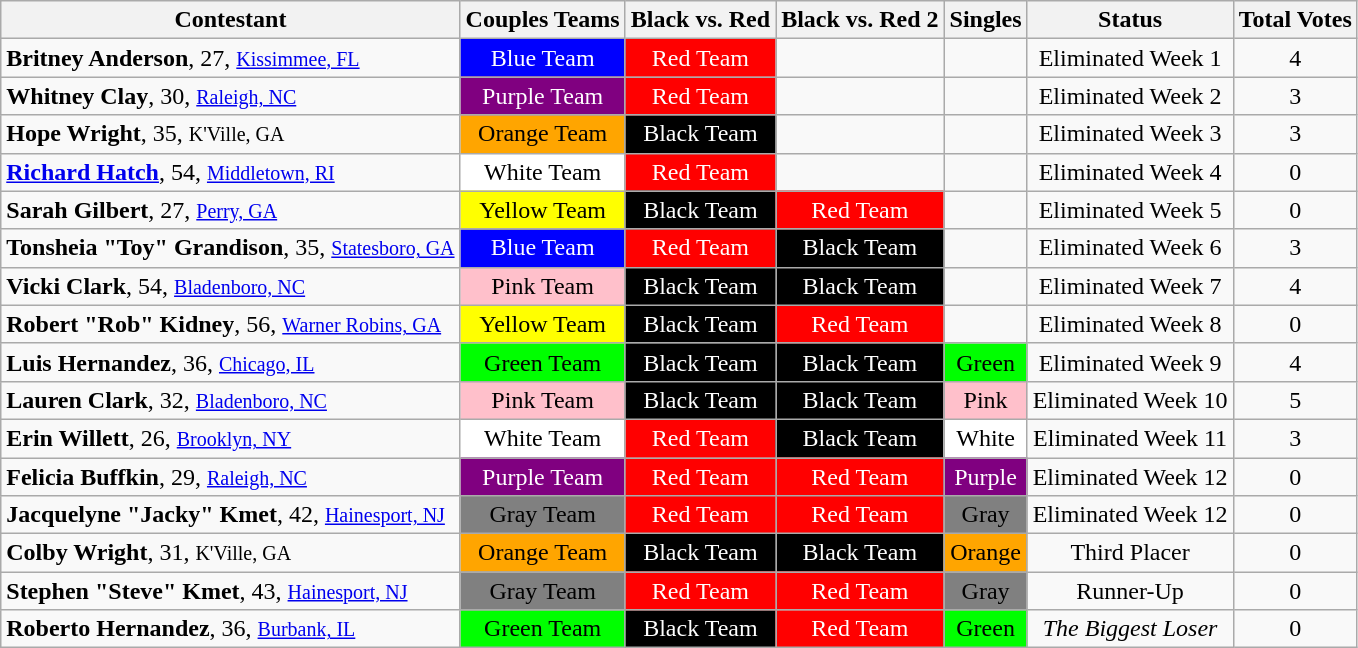<table class="wikitable sortable" style="text-align:center">
<tr>
<th>Contestant</th>
<th>Couples Teams</th>
<th>Black vs. Red</th>
<th>Black vs. Red 2</th>
<th>Singles</th>
<th>Status</th>
<th>Total Votes</th>
</tr>
<tr>
<td align="left"><strong>Britney Anderson</strong>, 27, <small><a href='#'>Kissimmee, FL</a></small></td>
<td style="background:blue;color:white;">Blue Team</td>
<td style="background:red;color:white;">Red Team</td>
<td></td>
<td></td>
<td>Eliminated Week 1</td>
<td>4</td>
</tr>
<tr>
<td align="left"><strong>Whitney Clay</strong>, 30, <small><a href='#'>Raleigh, NC</a></small></td>
<td style="background:purple;color:white;">Purple Team</td>
<td style="background:red;color:white;">Red Team</td>
<td></td>
<td></td>
<td>Eliminated Week 2</td>
<td>3</td>
</tr>
<tr>
<td align="left"><strong>Hope Wright</strong>, 35, <small>K'Ville, GA</small></td>
<td style="background:orange;color:black;">Orange  Team</td>
<td style="background:black;color:white;">Black Team</td>
<td></td>
<td></td>
<td>Eliminated Week 3</td>
<td>3</td>
</tr>
<tr>
<td align="left"><strong><a href='#'>Richard Hatch</a></strong>, 54, <small><a href='#'>Middletown, RI</a></small></td>
<td style="background:white;color:black;">White Team</td>
<td style="background:red;color:white;">Red Team</td>
<td></td>
<td></td>
<td>Eliminated Week 4</td>
<td>0 </td>
</tr>
<tr>
<td align="left"><strong>Sarah Gilbert</strong>, 27, <small><a href='#'>Perry, GA</a></small></td>
<td style="background:yellow;color:black;">Yellow Team</td>
<td style="background:black;color:white;">Black Team</td>
<td style="background:red;color:white;">Red Team</td>
<td></td>
<td>Eliminated Week 5</td>
<td>0 </td>
</tr>
<tr>
<td align="left"><strong>Tonsheia "Toy" Grandison</strong>, 35, <small><a href='#'>Statesboro, GA</a></small></td>
<td style="background:blue;color:white;">Blue Team</td>
<td style="background:red;color:white;">Red Team</td>
<td style="background:black;color:white;">Black Team</td>
<td></td>
<td>Eliminated Week 6</td>
<td>3</td>
</tr>
<tr>
<td align="left"><strong>Vicki Clark</strong>, 54, <small><a href='#'>Bladenboro, NC</a></small></td>
<td style="background:pink;color:black;">Pink Team</td>
<td style="background:black;color:white;">Black Team</td>
<td style="background:black;color:white;">Black Team</td>
<td></td>
<td>Eliminated Week 7</td>
<td>4</td>
</tr>
<tr>
<td align="left"><strong>Robert "Rob" Kidney</strong>, 56, <small><a href='#'>Warner Robins, GA</a></small></td>
<td style="background:yellow;color:black;">Yellow Team</td>
<td style="background:black;color:white;">Black Team</td>
<td style="background:red;color:white;">Red Team</td>
<td></td>
<td>Eliminated Week 8</td>
<td>0 </td>
</tr>
<tr>
<td align="left"><strong>Luis Hernandez</strong>, 36, <small><a href='#'>Chicago, IL</a></small></td>
<td style="background:lime;color:black;">Green Team</td>
<td style="background:black;color:white;">Black Team</td>
<td style="background:black;color:white;">Black Team</td>
<td style="background:lime;color:black;">Green</td>
<td>Eliminated Week 9</td>
<td>4</td>
</tr>
<tr>
<td align="left"><strong>Lauren Clark</strong>, 32, <small><a href='#'>Bladenboro, NC</a></small></td>
<td style="background:pink;color:black;">Pink Team</td>
<td style="background:black;color:white;">Black Team</td>
<td style="background:black;color:white;">Black Team</td>
<td style="background:pink;color:black;">Pink</td>
<td>Eliminated Week 10</td>
<td>5</td>
</tr>
<tr>
<td align="left"><strong>Erin Willett</strong>, 26, <small><a href='#'>Brooklyn, NY</a></small></td>
<td style="background:white;color:black;">White Team</td>
<td style="background:red;color:white;">Red Team</td>
<td style="background:black;color:white;">Black Team</td>
<td style="background:white;color:black;">White</td>
<td>Eliminated Week 11</td>
<td>3</td>
</tr>
<tr>
<td align="left"><strong>Felicia Buffkin</strong>, 29, <small><a href='#'>Raleigh, NC</a></small></td>
<td style="background:purple;color:white;">Purple Team</td>
<td style="background:red;color:white;">Red Team</td>
<td style="background:red;color:white;">Red Team</td>
<td style="background:purple;color:white;">Purple</td>
<td>Eliminated Week 12</td>
<td>0 </td>
</tr>
<tr>
<td align="left"><strong>Jacquelyne "Jacky" Kmet</strong>, 42, <small><a href='#'>Hainesport, NJ</a></small></td>
<td style="background:gray;color:black;">Gray Team</td>
<td style="background:red;color:white;">Red Team</td>
<td style="background:red;color:white;">Red Team</td>
<td style="background:gray;color:black;">Gray</td>
<td>Eliminated Week 12</td>
<td>0 </td>
</tr>
<tr>
<td align="left"><strong>Colby Wright</strong>, 31, <small>K'Ville, GA</small></td>
<td style="background:orange;color:black;">Orange Team</td>
<td style="background:black;color:white;">Black Team</td>
<td style="background:black;color:white;">Black Team</td>
<td style="background:orange;color:black;">Orange</td>
<td>Third Placer</td>
<td>0</td>
</tr>
<tr>
<td align="left"><strong>Stephen "Steve" Kmet</strong>, 43, <small><a href='#'>Hainesport, NJ</a></small></td>
<td style="background:gray;color:black;">Gray Team</td>
<td style="background:red;color:white;">Red Team</td>
<td style="background:red;color:white;">Red Team</td>
<td style="background:gray;color:black;">Gray</td>
<td>Runner-Up</td>
<td>0</td>
</tr>
<tr>
<td align="left"><strong>Roberto Hernandez</strong>, 36, <small><a href='#'>Burbank, IL</a></small></td>
<td style="background:lime;color:black;">Green Team</td>
<td style="background:black;color:white;">Black Team</td>
<td style="background:red;color:white;">Red Team</td>
<td style="background:lime;color:black;">Green</td>
<td><em>The Biggest Loser</em></td>
<td>0</td>
</tr>
</table>
